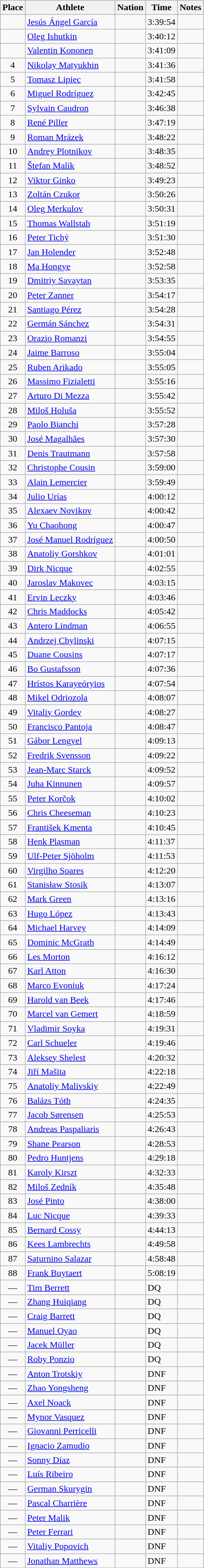<table class=wikitable>
<tr>
<th>Place</th>
<th>Athlete</th>
<th>Nation</th>
<th>Time</th>
<th>Notes</th>
</tr>
<tr>
<td align=center></td>
<td><a href='#'>Jesús Ángel García</a></td>
<td></td>
<td>3:39:54</td>
<td> </td>
</tr>
<tr>
<td align=center></td>
<td><a href='#'>Oleg Ishutkin</a></td>
<td></td>
<td>3:40:12</td>
<td> </td>
</tr>
<tr>
<td align=center></td>
<td><a href='#'>Valentin Kononen</a></td>
<td></td>
<td>3:41:09</td>
<td> </td>
</tr>
<tr>
<td align=center>4</td>
<td><a href='#'>Nikolay Matyukhin</a></td>
<td></td>
<td>3:41:36</td>
<td> </td>
</tr>
<tr>
<td align=center>5</td>
<td><a href='#'>Tomasz Lipiec</a></td>
<td></td>
<td>3:41:58</td>
<td> </td>
</tr>
<tr>
<td align=center>6</td>
<td><a href='#'>Miguel Rodríguez</a></td>
<td></td>
<td>3:42:45</td>
<td> </td>
</tr>
<tr>
<td align=center>7</td>
<td><a href='#'>Sylvain Caudron</a></td>
<td></td>
<td>3:46:38</td>
<td> </td>
</tr>
<tr>
<td align=center>8</td>
<td><a href='#'>René Piller</a></td>
<td></td>
<td>3:47:19</td>
<td> </td>
</tr>
<tr>
<td align=center>9</td>
<td><a href='#'>Roman Mrázek</a></td>
<td></td>
<td>3:48:22</td>
<td> </td>
</tr>
<tr>
<td align=center>10</td>
<td><a href='#'>Andrey Plotnikov</a></td>
<td></td>
<td>3:48:35</td>
<td> </td>
</tr>
<tr>
<td align=center>11</td>
<td><a href='#'>Štefan Malík</a></td>
<td></td>
<td>3:48:52</td>
<td> </td>
</tr>
<tr>
<td align=center>12</td>
<td><a href='#'>Viktor Ginko</a></td>
<td></td>
<td>3:49:23</td>
<td> </td>
</tr>
<tr>
<td align=center>13</td>
<td><a href='#'>Zoltán Czukor</a></td>
<td></td>
<td>3:50:26</td>
<td> </td>
</tr>
<tr>
<td align=center>14</td>
<td><a href='#'>Oleg Merkulov</a></td>
<td></td>
<td>3:50:31</td>
<td> </td>
</tr>
<tr>
<td align=center>15</td>
<td><a href='#'>Thomas Wallstab</a></td>
<td></td>
<td>3:51:19</td>
<td> </td>
</tr>
<tr>
<td align=center>16</td>
<td><a href='#'>Peter Tichý</a></td>
<td></td>
<td>3:51:30</td>
<td> </td>
</tr>
<tr>
<td align=center>17</td>
<td><a href='#'>Jan Holender</a></td>
<td></td>
<td>3:52:48</td>
<td> </td>
</tr>
<tr>
<td align=center>18</td>
<td><a href='#'>Ma Hongye</a></td>
<td></td>
<td>3:52:58</td>
<td> </td>
</tr>
<tr>
<td align=center>19</td>
<td><a href='#'>Dmitriy Savaytan</a></td>
<td></td>
<td>3:53:35</td>
<td> </td>
</tr>
<tr>
<td align=center>20</td>
<td><a href='#'>Peter Zanner</a></td>
<td></td>
<td>3:54:17</td>
<td> </td>
</tr>
<tr>
<td align=center>21</td>
<td><a href='#'>Santiago Pérez</a></td>
<td></td>
<td>3:54:28</td>
<td></td>
</tr>
<tr>
<td align=center>22</td>
<td><a href='#'>Germán Sánchez</a></td>
<td></td>
<td>3:54:31</td>
<td></td>
</tr>
<tr>
<td align=center>23</td>
<td><a href='#'>Orazio Romanzi</a></td>
<td></td>
<td>3:54:55</td>
<td></td>
</tr>
<tr>
<td align=center>24</td>
<td><a href='#'>Jaime Barroso</a></td>
<td></td>
<td>3:55:04</td>
<td></td>
</tr>
<tr>
<td align=center>25</td>
<td><a href='#'>Ruben Arikado</a></td>
<td></td>
<td>3:55:05</td>
<td></td>
</tr>
<tr>
<td align=center>26</td>
<td><a href='#'>Massimo Fizialetti</a></td>
<td></td>
<td>3:55:16</td>
<td></td>
</tr>
<tr>
<td align=center>27</td>
<td><a href='#'>Arturo Di Mezza</a></td>
<td></td>
<td>3:55:42</td>
<td></td>
</tr>
<tr>
<td align=center>28</td>
<td><a href='#'>Miloš Holuša</a></td>
<td></td>
<td>3:55:52</td>
<td></td>
</tr>
<tr>
<td align=center>29</td>
<td><a href='#'>Paolo Bianchi</a></td>
<td></td>
<td>3:57:28</td>
<td></td>
</tr>
<tr>
<td align=center>30</td>
<td><a href='#'>José Magalhães</a></td>
<td></td>
<td>3:57:30</td>
<td></td>
</tr>
<tr>
<td align=center>31</td>
<td><a href='#'>Denis Trautmann</a></td>
<td></td>
<td>3:57:58</td>
<td></td>
</tr>
<tr>
<td align=center>32</td>
<td><a href='#'>Christophe Cousin</a></td>
<td></td>
<td>3:59:00</td>
<td></td>
</tr>
<tr>
<td align=center>33</td>
<td><a href='#'>Alain Lemercier</a></td>
<td></td>
<td>3:59:49</td>
<td></td>
</tr>
<tr>
<td align=center>34</td>
<td><a href='#'>Julio Urías</a></td>
<td></td>
<td>4:00:12</td>
<td></td>
</tr>
<tr>
<td align=center>35</td>
<td><a href='#'>Alexaev Novikov</a></td>
<td></td>
<td>4:00:42</td>
<td></td>
</tr>
<tr>
<td align=center>36</td>
<td><a href='#'>Yu Chaohong</a></td>
<td></td>
<td>4:00:47</td>
<td></td>
</tr>
<tr>
<td align=center>37</td>
<td><a href='#'>José Manuel Rodríguez</a></td>
<td></td>
<td>4:00:50</td>
<td></td>
</tr>
<tr>
<td align=center>38</td>
<td><a href='#'>Anatoliy Gorshkov</a></td>
<td></td>
<td>4:01:01</td>
<td></td>
</tr>
<tr>
<td align=center>39</td>
<td><a href='#'>Dirk Nicque</a></td>
<td></td>
<td>4:02:55</td>
<td></td>
</tr>
<tr>
<td align=center>40</td>
<td><a href='#'>Jaroslav Makovec</a></td>
<td></td>
<td>4:03:15</td>
<td></td>
</tr>
<tr>
<td align=center>41</td>
<td><a href='#'>Ervin Leczky</a></td>
<td></td>
<td>4:03:46</td>
<td></td>
</tr>
<tr>
<td align=center>42</td>
<td><a href='#'>Chris Maddocks</a></td>
<td></td>
<td>4:05:42</td>
<td></td>
</tr>
<tr>
<td align=center>43</td>
<td><a href='#'>Antero Lindman</a></td>
<td></td>
<td>4:06:55</td>
<td></td>
</tr>
<tr>
<td align=center>44</td>
<td><a href='#'>Andrzej Chylinski</a></td>
<td></td>
<td>4:07:15</td>
<td></td>
</tr>
<tr>
<td align=center>45</td>
<td><a href='#'>Duane Cousins</a></td>
<td></td>
<td>4:07:17</td>
<td></td>
</tr>
<tr>
<td align=center>46</td>
<td><a href='#'>Bo Gustafsson</a></td>
<td></td>
<td>4:07:36</td>
<td></td>
</tr>
<tr>
<td align=center>47</td>
<td><a href='#'>Hrístos Karayeóryios</a></td>
<td></td>
<td>4:07:54</td>
<td></td>
</tr>
<tr>
<td align=center>48</td>
<td><a href='#'>Mikel Odriozola</a></td>
<td></td>
<td>4:08:07</td>
<td></td>
</tr>
<tr>
<td align=center>49</td>
<td><a href='#'>Vitaliy Gordey</a></td>
<td></td>
<td>4:08:27</td>
<td></td>
</tr>
<tr>
<td align=center>50</td>
<td><a href='#'>Francisco Pantoja</a></td>
<td></td>
<td>4:08:47</td>
<td></td>
</tr>
<tr>
<td align=center>51</td>
<td><a href='#'>Gábor Lengyel</a></td>
<td></td>
<td>4:09:13</td>
<td></td>
</tr>
<tr>
<td align=center>52</td>
<td><a href='#'>Fredrik Svensson</a></td>
<td></td>
<td>4:09:22</td>
<td></td>
</tr>
<tr>
<td align=center>53</td>
<td><a href='#'>Jean-Marc Starck</a></td>
<td></td>
<td>4:09:52</td>
<td></td>
</tr>
<tr>
<td align=center>54</td>
<td><a href='#'>Juha Kinnunen</a></td>
<td></td>
<td>4:09:57</td>
<td></td>
</tr>
<tr>
<td align=center>55</td>
<td><a href='#'>Peter Korčok</a></td>
<td></td>
<td>4:10:02</td>
<td></td>
</tr>
<tr>
<td align=center>56</td>
<td><a href='#'>Chris Cheeseman</a></td>
<td></td>
<td>4:10:23</td>
<td></td>
</tr>
<tr>
<td align=center>57</td>
<td><a href='#'>František Kmenta</a></td>
<td></td>
<td>4:10:45</td>
<td></td>
</tr>
<tr>
<td align=center>58</td>
<td><a href='#'>Henk Plasman</a></td>
<td></td>
<td>4:11:37</td>
<td></td>
</tr>
<tr>
<td align=center>59</td>
<td><a href='#'>Ulf-Peter Sjöholm</a></td>
<td></td>
<td>4:11:53</td>
<td></td>
</tr>
<tr>
<td align=center>60</td>
<td><a href='#'>Virgilho Soares</a></td>
<td></td>
<td>4:12:20</td>
<td></td>
</tr>
<tr>
<td align=center>61</td>
<td><a href='#'>Stanisław Stosik</a></td>
<td></td>
<td>4:13:07</td>
<td></td>
</tr>
<tr>
<td align=center>62</td>
<td><a href='#'>Mark Green</a></td>
<td></td>
<td>4:13:16</td>
<td></td>
</tr>
<tr>
<td align=center>63</td>
<td><a href='#'>Hugo López</a></td>
<td></td>
<td>4:13:43</td>
<td></td>
</tr>
<tr>
<td align=center>64</td>
<td><a href='#'>Michael Harvey</a></td>
<td></td>
<td>4:14:09</td>
<td></td>
</tr>
<tr>
<td align=center>65</td>
<td><a href='#'>Dominic McGrath</a></td>
<td></td>
<td>4:14:49</td>
<td></td>
</tr>
<tr>
<td align=center>66</td>
<td><a href='#'>Les Morton</a></td>
<td></td>
<td>4:16:12</td>
<td></td>
</tr>
<tr>
<td align=center>67</td>
<td><a href='#'>Karl Atton</a></td>
<td></td>
<td>4:16:30</td>
<td></td>
</tr>
<tr>
<td align=center>68</td>
<td><a href='#'>Marco Evoniuk</a></td>
<td></td>
<td>4:17:24</td>
<td></td>
</tr>
<tr>
<td align=center>69</td>
<td><a href='#'>Harold van Beek</a></td>
<td></td>
<td>4:17:46</td>
<td></td>
</tr>
<tr>
<td align=center>70</td>
<td><a href='#'>Marcel van Gemert</a></td>
<td></td>
<td>4:18:59</td>
<td></td>
</tr>
<tr>
<td align=center>71</td>
<td><a href='#'>Vladimir Soyka</a></td>
<td></td>
<td>4:19:31</td>
<td></td>
</tr>
<tr>
<td align=center>72</td>
<td><a href='#'>Carl Schueler</a></td>
<td></td>
<td>4:19:46</td>
<td></td>
</tr>
<tr>
<td align=center>73</td>
<td><a href='#'>Aleksey Shelest</a></td>
<td></td>
<td>4:20:32</td>
<td></td>
</tr>
<tr>
<td align=center>74</td>
<td><a href='#'>Jiří Mašita</a></td>
<td></td>
<td>4:22:18</td>
<td></td>
</tr>
<tr>
<td align=center>75</td>
<td><a href='#'>Anatoliy Malivskiy</a></td>
<td></td>
<td>4:22:49</td>
<td></td>
</tr>
<tr>
<td align=center>76</td>
<td><a href='#'>Balázs Tóth</a></td>
<td></td>
<td>4:24:35</td>
<td></td>
</tr>
<tr>
<td align=center>77</td>
<td><a href='#'>Jacob Sørensen</a></td>
<td></td>
<td>4:25:53</td>
<td></td>
</tr>
<tr>
<td align=center>78</td>
<td><a href='#'>Andreas Paspaliaris</a></td>
<td></td>
<td>4:26:43</td>
<td></td>
</tr>
<tr>
<td align=center>79</td>
<td><a href='#'>Shane Pearson</a></td>
<td></td>
<td>4:28:53</td>
<td></td>
</tr>
<tr>
<td align=center>80</td>
<td><a href='#'>Pedro Huntjens</a></td>
<td></td>
<td>4:29:18</td>
<td></td>
</tr>
<tr>
<td align=center>81</td>
<td><a href='#'>Karoly Kirszt</a></td>
<td></td>
<td>4:32:33</td>
<td></td>
</tr>
<tr>
<td align=center>82</td>
<td><a href='#'>Miloš Zedník</a></td>
<td></td>
<td>4:35:48</td>
<td></td>
</tr>
<tr>
<td align=center>83</td>
<td><a href='#'>José Pinto</a></td>
<td></td>
<td>4:38:00</td>
<td></td>
</tr>
<tr>
<td align=center>84</td>
<td><a href='#'>Luc Nicque</a></td>
<td></td>
<td>4:39:33</td>
<td></td>
</tr>
<tr>
<td align=center>85</td>
<td><a href='#'>Bernard Cossy</a></td>
<td></td>
<td>4:44:13</td>
<td></td>
</tr>
<tr>
<td align=center>86</td>
<td><a href='#'>Kees Lambrechts</a></td>
<td></td>
<td>4:49:58</td>
<td></td>
</tr>
<tr>
<td align=center>87</td>
<td><a href='#'>Saturnino Salazar</a></td>
<td></td>
<td>4:58:48</td>
<td></td>
</tr>
<tr>
<td align=center>88</td>
<td><a href='#'>Frank Buytaert</a></td>
<td></td>
<td>5:08:19</td>
<td></td>
</tr>
<tr>
<td align=center>—</td>
<td><a href='#'>Tim Berrett</a></td>
<td></td>
<td>DQ</td>
<td></td>
</tr>
<tr>
<td align=center>—</td>
<td><a href='#'>Zhang Huiqiang</a></td>
<td></td>
<td>DQ</td>
<td></td>
</tr>
<tr>
<td align=center>—</td>
<td><a href='#'>Craig Barrett</a></td>
<td></td>
<td>DQ</td>
<td></td>
</tr>
<tr>
<td align=center>—</td>
<td><a href='#'>Manuel Oyao</a></td>
<td></td>
<td>DQ</td>
<td></td>
</tr>
<tr>
<td align=center>—</td>
<td><a href='#'>Jacek Müller</a></td>
<td></td>
<td>DQ</td>
<td></td>
</tr>
<tr>
<td align=center>—</td>
<td><a href='#'>Roby Ponzio</a></td>
<td></td>
<td>DQ</td>
<td></td>
</tr>
<tr>
<td align=center>—</td>
<td><a href='#'>Anton Trotskiy</a></td>
<td></td>
<td>DNF</td>
<td></td>
</tr>
<tr>
<td align=center>—</td>
<td><a href='#'>Zhao Yongsheng</a></td>
<td></td>
<td>DNF</td>
<td></td>
</tr>
<tr>
<td align=center>—</td>
<td><a href='#'>Axel Noack</a></td>
<td></td>
<td>DNF</td>
<td></td>
</tr>
<tr>
<td align=center>—</td>
<td><a href='#'>Mynor Vasquez</a></td>
<td></td>
<td>DNF</td>
<td></td>
</tr>
<tr>
<td align=center>—</td>
<td><a href='#'>Giovanni Perricelli</a></td>
<td></td>
<td>DNF</td>
<td></td>
</tr>
<tr>
<td align=center>—</td>
<td><a href='#'>Ignacio Zamudio</a></td>
<td></td>
<td>DNF</td>
<td></td>
</tr>
<tr>
<td align=center>—</td>
<td><a href='#'>Sonny Díaz</a></td>
<td></td>
<td>DNF</td>
<td></td>
</tr>
<tr>
<td align=center>—</td>
<td><a href='#'>Luís Ribeiro</a></td>
<td></td>
<td>DNF</td>
<td></td>
</tr>
<tr>
<td align=center>—</td>
<td><a href='#'>German Skurygin</a></td>
<td></td>
<td>DNF</td>
<td></td>
</tr>
<tr>
<td align=center>—</td>
<td><a href='#'>Pascal Charrière</a></td>
<td></td>
<td>DNF</td>
<td></td>
</tr>
<tr>
<td align=center>—</td>
<td><a href='#'>Peter Malik</a></td>
<td></td>
<td>DNF</td>
<td></td>
</tr>
<tr>
<td align=center>—</td>
<td><a href='#'>Peter Ferrari</a></td>
<td></td>
<td>DNF</td>
<td></td>
</tr>
<tr>
<td align=center>—</td>
<td><a href='#'>Vitaliy Popovich</a></td>
<td></td>
<td>DNF</td>
<td></td>
</tr>
<tr>
<td align=center>—</td>
<td><a href='#'>Jonathan Matthews</a></td>
<td></td>
<td>DNF</td>
<td></td>
</tr>
</table>
